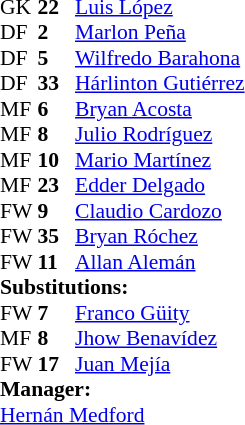<table style = "font-size: 90%" cellspacing = "0" cellpadding = "0">
<tr>
<td colspan = 4></td>
</tr>
<tr>
<th style="width:25px;"></th>
<th style="width:25px;"></th>
</tr>
<tr>
<td>GK</td>
<td><strong>22</strong></td>
<td> <a href='#'>Luis López</a></td>
</tr>
<tr>
<td>DF</td>
<td><strong>2</strong></td>
<td> <a href='#'>Marlon Peña</a></td>
</tr>
<tr>
<td>DF</td>
<td><strong>5</strong></td>
<td> <a href='#'>Wilfredo Barahona</a></td>
</tr>
<tr>
<td>DF</td>
<td><strong>33</strong></td>
<td> <a href='#'>Hárlinton Gutiérrez</a></td>
</tr>
<tr>
<td>MF</td>
<td><strong>6</strong></td>
<td> <a href='#'>Bryan Acosta</a></td>
</tr>
<tr>
<td>MF</td>
<td><strong>8</strong></td>
<td> <a href='#'>Julio Rodríguez</a></td>
<td></td>
<td></td>
</tr>
<tr>
<td>MF</td>
<td><strong>10</strong></td>
<td> <a href='#'>Mario Martínez</a></td>
<td></td>
<td></td>
</tr>
<tr>
<td>MF</td>
<td><strong>23</strong></td>
<td> <a href='#'>Edder Delgado</a></td>
</tr>
<tr>
<td>FW</td>
<td><strong>9</strong></td>
<td> <a href='#'>Claudio Cardozo</a></td>
</tr>
<tr>
<td>FW</td>
<td><strong>35</strong></td>
<td> <a href='#'>Bryan Róchez</a></td>
<td></td>
<td></td>
</tr>
<tr>
<td>FW</td>
<td><strong>11</strong></td>
<td> <a href='#'>Allan Alemán</a></td>
<td></td>
<td></td>
</tr>
<tr>
<td colspan = 3><strong>Substitutions:</strong></td>
</tr>
<tr>
<td>FW</td>
<td><strong>7</strong></td>
<td> <a href='#'>Franco Güity</a></td>
<td></td>
<td></td>
</tr>
<tr>
<td>MF</td>
<td><strong>8</strong></td>
<td> <a href='#'>Jhow Benavídez</a></td>
<td></td>
<td></td>
</tr>
<tr>
<td>FW</td>
<td><strong>17</strong></td>
<td> <a href='#'>Juan Mejía</a></td>
<td></td>
<td></td>
</tr>
<tr>
<td colspan = 3><strong>Manager:</strong></td>
</tr>
<tr>
<td colspan = 3> <a href='#'>Hernán Medford</a></td>
</tr>
</table>
